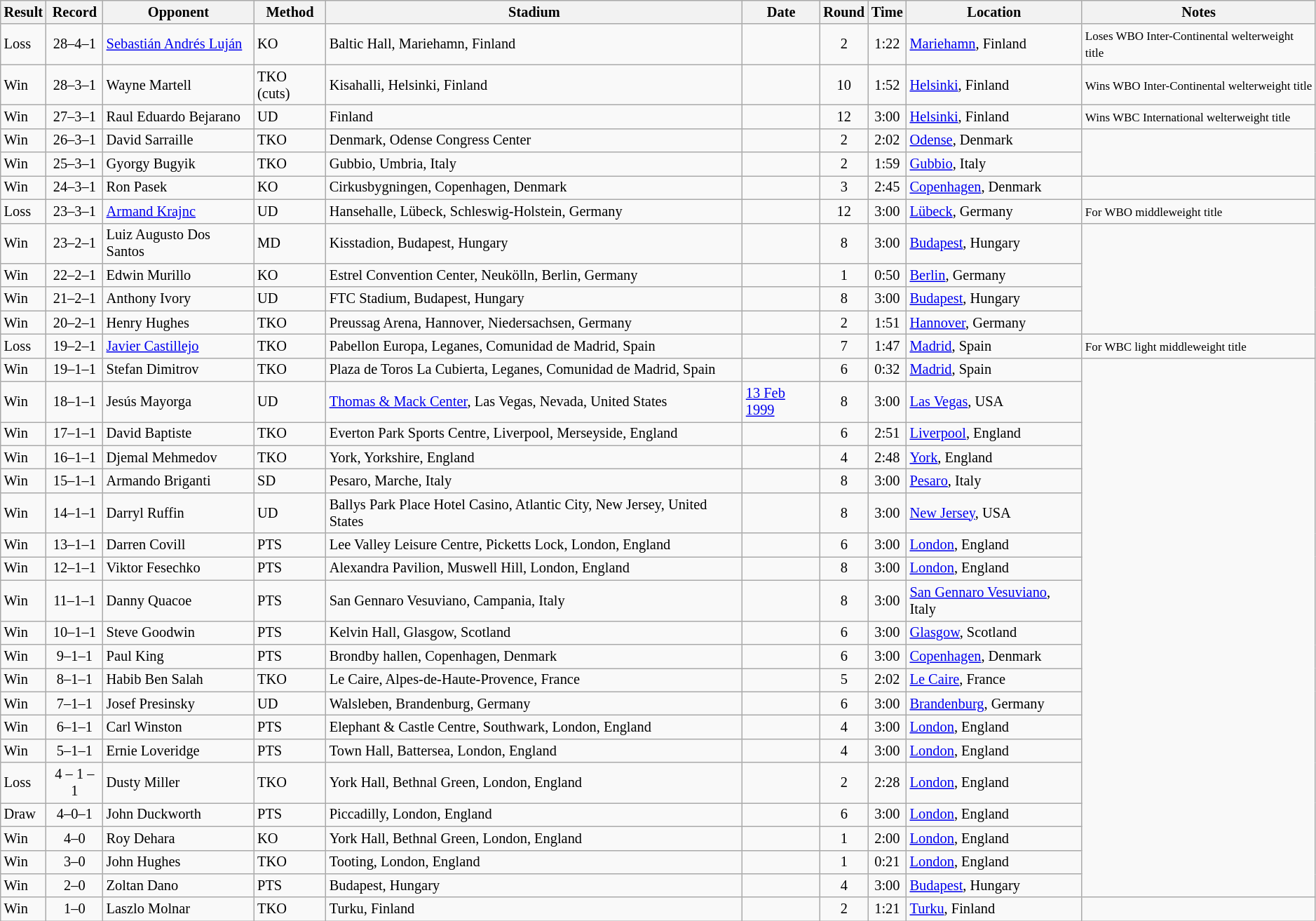<table class="wikitable sortable" style="font-size:85%; text-align:left; width:99%;">
<tr>
<th>Result</th>
<th>Record</th>
<th>Opponent</th>
<th>Method</th>
<th>Stadium</th>
<th>Date</th>
<th>Round</th>
<th>Time</th>
<th>Location</th>
<th>Notes</th>
</tr>
<tr>
<td>Loss</td>
<td style="text-align:center;">28–4–1</td>
<td> <a href='#'>Sebastián Andrés Luján</a></td>
<td>KO</td>
<td>Baltic Hall, Mariehamn, Finland</td>
<td></td>
<td style="text-align:center;">2</td>
<td style="text-align:center;">1:22</td>
<td> <a href='#'>Mariehamn</a>, Finland</td>
<td><small>Loses WBO Inter-Continental welterweight title</small></td>
</tr>
<tr>
<td>Win</td>
<td style="text-align:center;">28–3–1</td>
<td> Wayne Martell</td>
<td>TKO (cuts)</td>
<td>Kisahalli, Helsinki, Finland</td>
<td></td>
<td style="text-align:center;">10</td>
<td style="text-align:center;">1:52</td>
<td> <a href='#'>Helsinki</a>, Finland</td>
<td><small>Wins WBO Inter-Continental welterweight title</small></td>
</tr>
<tr>
<td>Win</td>
<td style="text-align:center;">27–3–1</td>
<td> Raul Eduardo Bejarano</td>
<td>UD</td>
<td>Finland</td>
<td></td>
<td style="text-align:center;">12</td>
<td style="text-align:center;">3:00</td>
<td> <a href='#'>Helsinki</a>, Finland</td>
<td><small>Wins WBC International welterweight title</small></td>
</tr>
<tr>
<td>Win</td>
<td style="text-align:center;">26–3–1</td>
<td> David Sarraille</td>
<td>TKO</td>
<td>Denmark, Odense Congress Center</td>
<td></td>
<td style="text-align:center;">2</td>
<td style="text-align:center;">2:02</td>
<td> <a href='#'>Odense</a>, Denmark</td>
</tr>
<tr>
<td>Win</td>
<td style="text-align:center;">25–3–1</td>
<td> Gyorgy Bugyik</td>
<td>TKO</td>
<td>Gubbio, Umbria, Italy</td>
<td></td>
<td style="text-align:center;">2</td>
<td style="text-align:center;">1:59</td>
<td> <a href='#'>Gubbio</a>, Italy</td>
</tr>
<tr>
<td>Win</td>
<td style="text-align:center;">24–3–1</td>
<td> Ron Pasek</td>
<td>KO</td>
<td>Cirkusbygningen, Copenhagen, Denmark</td>
<td></td>
<td style="text-align:center;">3</td>
<td style="text-align:center;">2:45</td>
<td> <a href='#'>Copenhagen</a>, Denmark</td>
<td></td>
</tr>
<tr>
<td>Loss</td>
<td style="text-align:center;">23–3–1</td>
<td> <a href='#'>Armand Krajnc</a></td>
<td>UD</td>
<td>Hansehalle, Lübeck, Schleswig-Holstein, Germany</td>
<td></td>
<td style="text-align:center;">12</td>
<td style="text-align:center;">3:00</td>
<td> <a href='#'>Lübeck</a>, Germany</td>
<td><small> For WBO middleweight title</small></td>
</tr>
<tr>
<td>Win</td>
<td style="text-align:center;">23–2–1</td>
<td> Luiz Augusto Dos Santos</td>
<td>MD</td>
<td>Kisstadion, Budapest, Hungary</td>
<td></td>
<td style="text-align:center;">8</td>
<td style="text-align:center;">3:00</td>
<td> <a href='#'>Budapest</a>, Hungary</td>
</tr>
<tr>
<td>Win</td>
<td style="text-align:center;">22–2–1</td>
<td> Edwin Murillo</td>
<td>KO</td>
<td>Estrel Convention Center, Neukölln, Berlin, Germany</td>
<td></td>
<td style="text-align:center;">1</td>
<td style="text-align:center;">0:50</td>
<td> <a href='#'>Berlin</a>, Germany</td>
</tr>
<tr>
<td>Win</td>
<td style="text-align:center;">21–2–1</td>
<td> Anthony Ivory</td>
<td>UD</td>
<td>FTC Stadium, Budapest, Hungary</td>
<td></td>
<td style="text-align:center;">8</td>
<td style="text-align:center;">3:00</td>
<td> <a href='#'>Budapest</a>, Hungary</td>
</tr>
<tr>
<td>Win</td>
<td style="text-align:center;">20–2–1</td>
<td> Henry Hughes</td>
<td>TKO</td>
<td>Preussag Arena, Hannover, Niedersachsen, Germany</td>
<td></td>
<td style="text-align:center;">2</td>
<td style="text-align:center;">1:51</td>
<td> <a href='#'>Hannover</a>, Germany</td>
</tr>
<tr>
<td>Loss</td>
<td style="text-align:center;">19–2–1</td>
<td> <a href='#'>Javier Castillejo</a></td>
<td>TKO</td>
<td>Pabellon Europa, Leganes, Comunidad de Madrid, Spain</td>
<td></td>
<td style="text-align:center;">7</td>
<td style="text-align:center;">1:47</td>
<td> <a href='#'>Madrid</a>, Spain</td>
<td><small> For WBC light middleweight title</small></td>
</tr>
<tr>
<td>Win</td>
<td style="text-align:center;">19–1–1</td>
<td> Stefan Dimitrov</td>
<td>TKO</td>
<td>Plaza de Toros La Cubierta, Leganes, Comunidad de Madrid, Spain</td>
<td></td>
<td style="text-align:center;">6</td>
<td style="text-align:center;">0:32</td>
<td> <a href='#'>Madrid</a>, Spain</td>
</tr>
<tr>
<td>Win</td>
<td style="text-align:center;">18–1–1</td>
<td> Jesús Mayorga</td>
<td>UD</td>
<td><a href='#'>Thomas & Mack Center</a>, Las Vegas, Nevada, United States</td>
<td><a href='#'>13 Feb 1999</a></td>
<td style="text-align:center;">8</td>
<td style="text-align:center;">3:00</td>
<td> <a href='#'>Las Vegas</a>, USA</td>
</tr>
<tr>
<td>Win</td>
<td style="text-align:center;">17–1–1</td>
<td> David Baptiste</td>
<td>TKO</td>
<td>Everton Park Sports Centre, Liverpool, Merseyside, England</td>
<td></td>
<td style="text-align:center;">6</td>
<td style="text-align:center;">2:51</td>
<td> <a href='#'>Liverpool</a>, England</td>
</tr>
<tr>
<td>Win</td>
<td style="text-align:center;">16–1–1</td>
<td> Djemal Mehmedov</td>
<td>TKO</td>
<td>York, Yorkshire, England</td>
<td></td>
<td style="text-align:center;">4</td>
<td style="text-align:center;">2:48</td>
<td> <a href='#'>York</a>, England</td>
</tr>
<tr>
<td>Win</td>
<td style="text-align:center;">15–1–1</td>
<td> Armando Briganti</td>
<td>SD</td>
<td>Pesaro, Marche, Italy</td>
<td></td>
<td style="text-align:center;">8</td>
<td style="text-align:center;">3:00</td>
<td> <a href='#'>Pesaro</a>, Italy</td>
</tr>
<tr>
<td>Win</td>
<td style="text-align:center;">14–1–1</td>
<td> Darryl Ruffin</td>
<td>UD</td>
<td>Ballys Park Place Hotel Casino, Atlantic City, New Jersey, United States</td>
<td></td>
<td style="text-align:center;">8</td>
<td style="text-align:center;">3:00</td>
<td> <a href='#'>New Jersey</a>, USA</td>
</tr>
<tr>
<td>Win</td>
<td style="text-align:center;">13–1–1</td>
<td> Darren Covill</td>
<td>PTS</td>
<td>Lee Valley Leisure Centre, Picketts Lock, London, England</td>
<td></td>
<td style="text-align:center;">6</td>
<td style="text-align:center;">3:00</td>
<td> <a href='#'>London</a>, England</td>
</tr>
<tr>
<td>Win</td>
<td style="text-align:center;">12–1–1</td>
<td> Viktor Fesechko</td>
<td>PTS</td>
<td>Alexandra Pavilion, Muswell Hill, London, England</td>
<td></td>
<td style="text-align:center;">8</td>
<td style="text-align:center;">3:00</td>
<td> <a href='#'>London</a>, England</td>
</tr>
<tr>
<td>Win</td>
<td style="text-align:center;">11–1–1</td>
<td> Danny Quacoe</td>
<td>PTS</td>
<td>San Gennaro Vesuviano, Campania, Italy</td>
<td></td>
<td style="text-align:center;">8</td>
<td style="text-align:center;">3:00</td>
<td> <a href='#'>San Gennaro Vesuviano</a>, Italy</td>
</tr>
<tr>
<td>Win</td>
<td style="text-align:center;">10–1–1</td>
<td> Steve Goodwin</td>
<td>PTS</td>
<td>Kelvin Hall, Glasgow, Scotland</td>
<td></td>
<td style="text-align:center;">6</td>
<td style="text-align:center;">3:00</td>
<td> <a href='#'>Glasgow</a>, Scotland</td>
</tr>
<tr>
<td>Win</td>
<td style="text-align:center;">9–1–1</td>
<td> Paul King</td>
<td>PTS</td>
<td>Brondby hallen, Copenhagen, Denmark</td>
<td></td>
<td style="text-align:center;">6</td>
<td style="text-align:center;">3:00</td>
<td> <a href='#'>Copenhagen</a>, Denmark</td>
</tr>
<tr>
<td>Win</td>
<td style="text-align:center;">8–1–1</td>
<td> Habib Ben Salah</td>
<td>TKO</td>
<td>Le Caire, Alpes-de-Haute-Provence, France</td>
<td></td>
<td style="text-align:center;">5</td>
<td style="text-align:center;">2:02</td>
<td> <a href='#'>Le Caire</a>, France</td>
</tr>
<tr>
<td>Win</td>
<td style="text-align:center;">7–1–1</td>
<td> Josef Presinsky</td>
<td>UD</td>
<td>Walsleben, Brandenburg, Germany</td>
<td></td>
<td style="text-align:center;">6</td>
<td style="text-align:center;">3:00</td>
<td> <a href='#'>Brandenburg</a>, Germany</td>
</tr>
<tr>
<td>Win</td>
<td style="text-align:center;">6–1–1</td>
<td> Carl Winston</td>
<td>PTS</td>
<td>Elephant & Castle Centre, Southwark, London, England</td>
<td></td>
<td style="text-align:center;">4</td>
<td style="text-align:center;">3:00</td>
<td> <a href='#'>London</a>, England</td>
</tr>
<tr>
<td>Win</td>
<td style="text-align:center;">5–1–1</td>
<td> Ernie Loveridge</td>
<td>PTS</td>
<td>Town Hall, Battersea, London, England</td>
<td></td>
<td style="text-align:center;">4</td>
<td style="text-align:center;">3:00</td>
<td> <a href='#'>London</a>, England</td>
</tr>
<tr>
<td>Loss</td>
<td style="text-align:center;">4 – 1 – 1</td>
<td> Dusty Miller</td>
<td>TKO</td>
<td>York Hall, Bethnal Green, London, England</td>
<td></td>
<td style="text-align:center;">2</td>
<td style="text-align:center;">2:28</td>
<td> <a href='#'>London</a>, England</td>
</tr>
<tr>
<td>Draw</td>
<td style="text-align:center;">4–0–1</td>
<td> John Duckworth</td>
<td>PTS</td>
<td>Piccadilly, London, England</td>
<td></td>
<td style="text-align:center;">6</td>
<td style="text-align:center;">3:00</td>
<td> <a href='#'>London</a>, England</td>
</tr>
<tr>
<td>Win</td>
<td style="text-align:center;">4–0</td>
<td> Roy Dehara</td>
<td>KO</td>
<td>York Hall, Bethnal Green, London, England</td>
<td></td>
<td style="text-align:center;">1</td>
<td style="text-align:center;">2:00</td>
<td> <a href='#'>London</a>, England</td>
</tr>
<tr>
<td>Win</td>
<td style="text-align:center;">3–0</td>
<td> John Hughes</td>
<td>TKO</td>
<td>Tooting, London, England</td>
<td></td>
<td style="text-align:center;">1</td>
<td style="text-align:center;">0:21</td>
<td> <a href='#'>London</a>, England</td>
</tr>
<tr>
<td>Win</td>
<td style="text-align:center;">2–0</td>
<td> Zoltan Dano</td>
<td>PTS</td>
<td>Budapest, Hungary</td>
<td></td>
<td style="text-align:center;">4</td>
<td style="text-align:center;">3:00</td>
<td> <a href='#'>Budapest</a>, Hungary</td>
</tr>
<tr>
<td>Win</td>
<td style="text-align:center;">1–0</td>
<td> Laszlo Molnar</td>
<td>TKO</td>
<td>Turku, Finland</td>
<td></td>
<td style="text-align:center;">2</td>
<td style="text-align:center;">1:21</td>
<td> <a href='#'>Turku</a>, Finland</td>
<td></td>
</tr>
</table>
